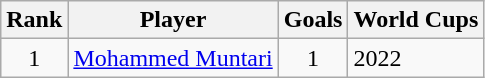<table class="wikitable" style="text-align: left;">
<tr>
<th>Rank</th>
<th>Player</th>
<th>Goals</th>
<th>World Cups</th>
</tr>
<tr>
<td align=center>1</td>
<td><a href='#'>Mohammed Muntari</a></td>
<td align=center>1</td>
<td>2022</td>
</tr>
</table>
